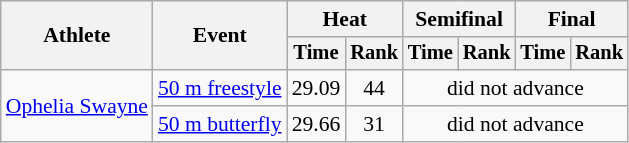<table class=wikitable style=font-size:90%>
<tr>
<th rowspan=2>Athlete</th>
<th rowspan=2>Event</th>
<th colspan=2>Heat</th>
<th colspan=2>Semifinal</th>
<th colspan=2>Final</th>
</tr>
<tr style=font-size:95%>
<th>Time</th>
<th>Rank</th>
<th>Time</th>
<th>Rank</th>
<th>Time</th>
<th>Rank</th>
</tr>
<tr align=center>
<td align=left rowspan=2><a href='#'>Ophelia Swayne</a></td>
<td align=left><a href='#'>50 m freestyle</a></td>
<td>29.09</td>
<td>44</td>
<td colspan=4>did not advance</td>
</tr>
<tr align=center>
<td align=left><a href='#'>50 m butterfly</a></td>
<td>29.66</td>
<td>31</td>
<td colspan=4>did not advance</td>
</tr>
</table>
